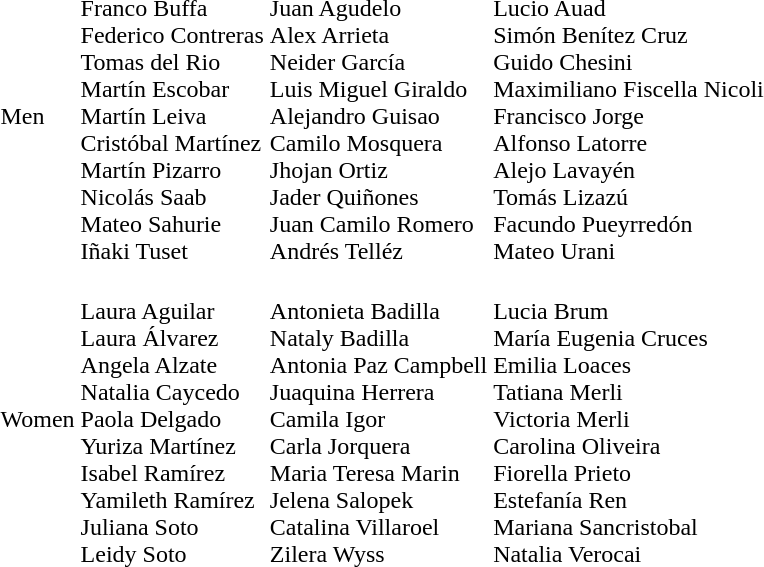<table>
<tr>
<td>Men</td>
<td nowrap><br>Franco Buffa<br>Federico Contreras<br>Tomas del Rio<br>Martín Escobar<br>Martín Leiva<br>Cristóbal Martínez<br>Martín Pizarro<br>Nicolás Saab<br>Mateo Sahurie<br>Iñaki Tuset</td>
<td><br>Juan Agudelo<br>Alex Arrieta<br>Neider García<br>Luis Miguel Giraldo<br>Alejandro Guisao<br>Camilo Mosquera<br>Jhojan Ortiz<br>Jader Quiñones<br>Juan Camilo Romero<br>Andrés Telléz</td>
<td nowrap><br>Lucio Auad<br>Simón Benítez Cruz<br>Guido Chesini<br>Maximiliano Fiscella Nicoli<br>Francisco Jorge<br>Alfonso Latorre<br>Alejo Lavayén<br>Tomás Lizazú<br>Facundo Pueyrredón<br>Mateo Urani</td>
</tr>
<tr>
<td>Women</td>
<td><br>Laura Aguilar<br>Laura Álvarez<br>Angela Alzate<br>Natalia Caycedo<br>Paola Delgado<br>Yuriza Martínez<br>Isabel Ramírez<br>Yamileth Ramírez<br>Juliana Soto<br>Leidy Soto</td>
<td nowrap><br>Antonieta Badilla<br>Nataly Badilla<br>Antonia Paz Campbell<br>Juaquina Herrera<br>Camila Igor<br>Carla Jorquera<br>Maria Teresa Marin<br>Jelena Salopek<br>Catalina Villaroel<br>Zilera Wyss</td>
<td><br>Lucia Brum<br>María Eugenia Cruces<br>Emilia Loaces<br>Tatiana Merli<br>Victoria Merli<br>Carolina Oliveira<br>Fiorella Prieto<br>Estefanía Ren<br>Mariana Sancristobal<br>Natalia Verocai</td>
</tr>
</table>
